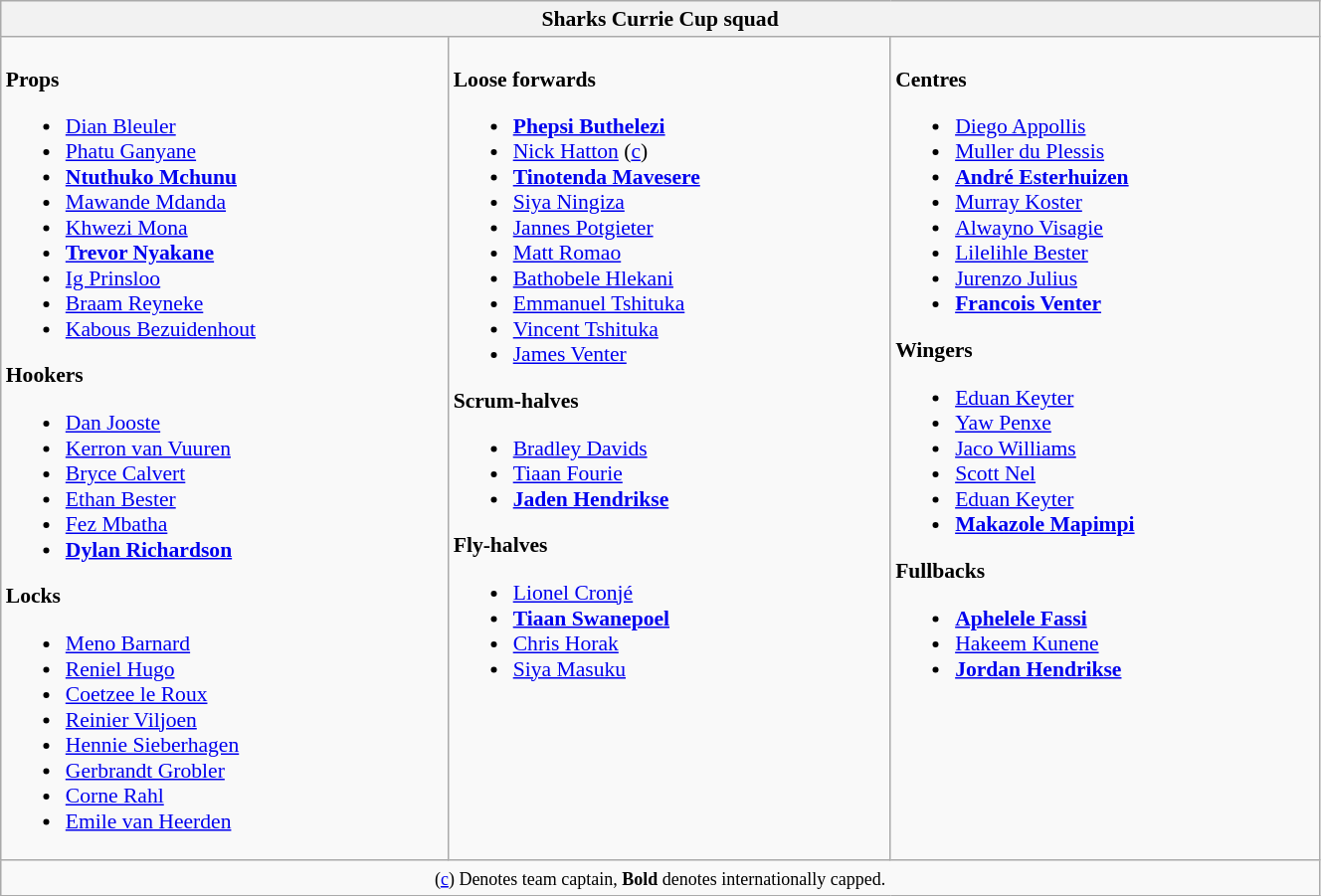<table class="wikitable" style="text-align:left; font-size:90%; width:70%">
<tr>
<th colspan="100%">Sharks Currie Cup squad</th>
</tr>
<tr valign="top">
<td><br><strong>Props</strong><ul><li> <a href='#'>Dian Bleuler</a></li><li> <a href='#'>Phatu Ganyane</a></li><li> <strong><a href='#'>Ntuthuko Mchunu</a></strong></li><li> <a href='#'>Mawande Mdanda</a></li><li> <a href='#'>Khwezi Mona</a></li><li> <strong><a href='#'>Trevor Nyakane</a></strong></li><li> <a href='#'>Ig Prinsloo</a></li><li> <a href='#'>Braam Reyneke</a></li><li> <a href='#'>Kabous Bezuidenhout</a></li></ul><strong>Hookers</strong><ul><li> <a href='#'>Dan Jooste</a></li><li> <a href='#'>Kerron van Vuuren</a></li><li> <a href='#'>Bryce Calvert</a></li><li> <a href='#'>Ethan Bester</a></li><li> <a href='#'>Fez Mbatha</a></li><li> <strong><a href='#'>Dylan Richardson</a></strong></li></ul><strong>Locks</strong><ul><li> <a href='#'>Meno Barnard</a></li><li> <a href='#'>Reniel Hugo</a></li><li> <a href='#'>Coetzee le Roux</a></li><li> <a href='#'>Reinier Viljoen</a></li><li> <a href='#'>Hennie Sieberhagen</a></li><li> <a href='#'>Gerbrandt Grobler</a></li><li> <a href='#'>Corne Rahl</a></li><li> <a href='#'>Emile van Heerden</a></li></ul></td>
<td><br><strong>Loose forwards</strong><ul><li> <strong><a href='#'>Phepsi Buthelezi</a></strong></li><li> <a href='#'>Nick Hatton</a> (<a href='#'>c</a>)</li><li> <strong><a href='#'>Tinotenda Mavesere</a></strong></li><li> <a href='#'>Siya Ningiza</a></li><li> <a href='#'>Jannes Potgieter</a></li><li> <a href='#'>Matt Romao</a></li><li> <a href='#'>Bathobele Hlekani</a></li><li> <a href='#'>Emmanuel Tshituka</a></li><li> <a href='#'>Vincent Tshituka</a></li><li> <a href='#'>James Venter</a></li></ul><strong>Scrum-halves</strong><ul><li> <a href='#'>Bradley Davids</a></li><li> <a href='#'>Tiaan Fourie</a></li><li> <strong><a href='#'>Jaden Hendrikse</a></strong></li></ul><strong>Fly-halves</strong><ul><li> <a href='#'>Lionel Cronjé</a></li><li> <strong><a href='#'>Tiaan Swanepoel</a></strong></li><li> <a href='#'>Chris Horak</a></li><li> <a href='#'>Siya Masuku</a></li></ul></td>
<td><br><strong>Centres</strong><ul><li> <a href='#'>Diego Appollis</a></li><li> <a href='#'>Muller du Plessis</a></li><li> <strong><a href='#'>André Esterhuizen</a></strong></li><li> <a href='#'>Murray Koster</a></li><li> <a href='#'>Alwayno Visagie</a></li><li> <a href='#'>Lilelihle Bester</a></li><li> <a href='#'>Jurenzo Julius</a></li><li> <strong><a href='#'>Francois Venter</a></strong></li></ul><strong>Wingers</strong><ul><li> <a href='#'>Eduan Keyter</a></li><li> <a href='#'>Yaw Penxe</a></li><li> <a href='#'>Jaco Williams</a></li><li> <a href='#'>Scott Nel</a></li><li> <a href='#'>Eduan Keyter</a></li><li> <strong><a href='#'>Makazole Mapimpi</a></strong></li></ul><strong>Fullbacks</strong><ul><li> <strong><a href='#'>Aphelele Fassi</a></strong></li><li> <a href='#'>Hakeem Kunene</a></li><li> <strong><a href='#'>Jordan Hendrikse</a></strong></li></ul></td>
</tr>
<tr>
<td colspan="100%" style="text-align:center;"><small>(<a href='#'>c</a>) Denotes team captain, <strong>Bold</strong> denotes internationally capped.</small><br></td>
</tr>
</table>
